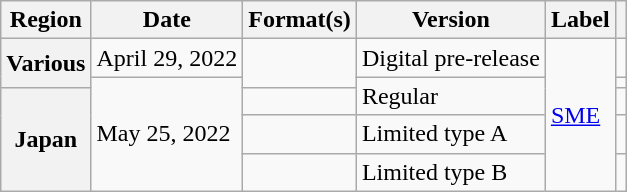<table class="wikitable plainrowheaders">
<tr>
<th scope="col">Region</th>
<th scope="col">Date</th>
<th scope="col">Format(s)</th>
<th scope="col">Version</th>
<th scope="col">Label</th>
<th scope="col"></th>
</tr>
<tr>
<th rowspan="2" scope="row">Various</th>
<td>April 29, 2022</td>
<td rowspan="2"></td>
<td>Digital pre-release</td>
<td rowspan="5"><a href='#'>SME</a></td>
<td align="center"></td>
</tr>
<tr>
<td rowspan="4">May 25, 2022</td>
<td rowspan="2">Regular</td>
<td align="center"></td>
</tr>
<tr>
<th rowspan="3" scope="row">Japan</th>
<td></td>
<td align="center"></td>
</tr>
<tr>
<td></td>
<td>Limited type A</td>
<td align="center"></td>
</tr>
<tr>
<td></td>
<td>Limited type B</td>
<td align="center"></td>
</tr>
</table>
